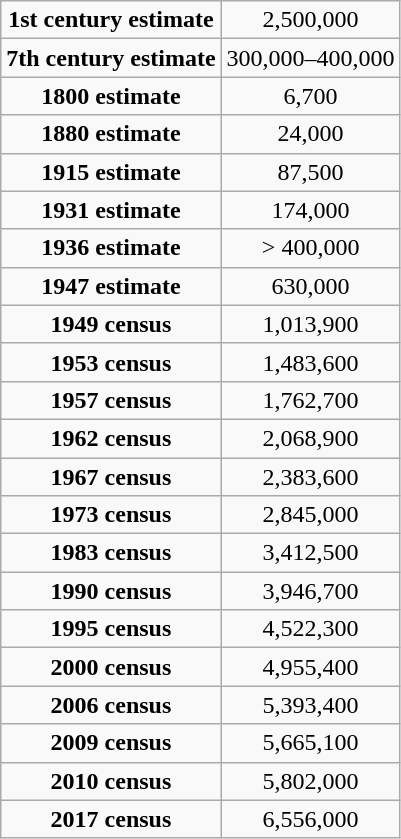<table class="wikitable sortable" style="text-align: right">
<tr>
<td style="text-align:center;"><strong>1st century estimate</strong></td>
<td style="text-align:center;">2,500,000</td>
</tr>
<tr>
<td style="text-align:center;"><strong>7th century estimate</strong></td>
<td style="text-align:center;">300,000–400,000</td>
</tr>
<tr>
<td style="text-align:center;"><strong>1800 estimate</strong></td>
<td style="text-align:center;">6,700</td>
</tr>
<tr>
<td style="text-align:center;"><strong>1880 estimate</strong></td>
<td style="text-align:center;">24,000</td>
</tr>
<tr>
<td style="text-align:center;"><strong>1915 estimate</strong></td>
<td style="text-align:center;">87,500</td>
</tr>
<tr>
<td style="text-align:center;"><strong>1931 estimate</strong></td>
<td style="text-align:center;">174,000</td>
</tr>
<tr>
<td style="text-align:center;"><strong>1936 estimate</strong></td>
<td style="text-align:center;">> 400,000</td>
</tr>
<tr>
<td style="text-align:center;"><strong>1947 estimate</strong></td>
<td style="text-align:center;">630,000</td>
</tr>
<tr>
<td style="text-align:center;"><strong>1949 census</strong></td>
<td style="text-align:center;">1,013,900</td>
</tr>
<tr>
<td style="text-align:center;"><strong>1953 census</strong></td>
<td style="text-align:center;">1,483,600</td>
</tr>
<tr>
<td style="text-align:center;"><strong>1957 census</strong></td>
<td style="text-align:center;">1,762,700</td>
</tr>
<tr>
<td style="text-align:center;"><strong>1962 census</strong></td>
<td style="text-align:center;">2,068,900</td>
</tr>
<tr>
<td style="text-align:center;"><strong>1967 census</strong></td>
<td style="text-align:center;">2,383,600</td>
</tr>
<tr>
<td style="text-align:center;"><strong>1973 census</strong></td>
<td style="text-align:center;">2,845,000</td>
</tr>
<tr>
<td style="text-align:center;"><strong>1983 census</strong></td>
<td style="text-align:center;">3,412,500</td>
</tr>
<tr>
<td style="text-align:center;"><strong>1990 census</strong></td>
<td style="text-align:center;">3,946,700</td>
</tr>
<tr>
<td style="text-align:center;"><strong>1995 census</strong></td>
<td style="text-align:center;">4,522,300</td>
</tr>
<tr>
<td style="text-align:center;"><strong>2000 census</strong></td>
<td style="text-align:center;">4,955,400</td>
</tr>
<tr>
<td style="text-align:center;"><strong>2006 census</strong></td>
<td style="text-align:center;">5,393,400</td>
</tr>
<tr>
<td style="text-align:center;"><strong>2009 census</strong></td>
<td style="text-align:center;">5,665,100</td>
</tr>
<tr>
<td style="text-align:center;"><strong>2010 census</strong></td>
<td style="text-align:center;">5,802,000</td>
</tr>
<tr>
<td style="text-align:center;"><strong>2017 census</strong></td>
<td style="text-align:center;">6,556,000</td>
</tr>
</table>
